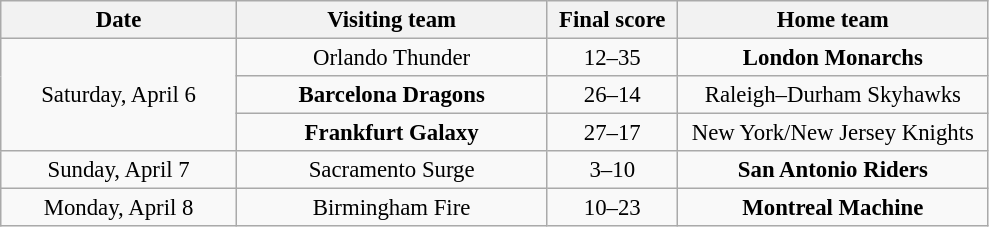<table class="wikitable" style="font-size:95%; text-align:center">
<tr>
<th width="150">Date</th>
<th width="200">Visiting team</th>
<th width="80">Final score</th>
<th width="200">Home team</th>
</tr>
<tr>
<td rowspan="3">Saturday, April 6</td>
<td>Orlando Thunder</td>
<td>12–35</td>
<td><strong>London Monarchs</strong></td>
</tr>
<tr>
<td><strong>Barcelona Dragons</strong></td>
<td>26–14</td>
<td>Raleigh–Durham Skyhawks</td>
</tr>
<tr>
<td><strong>Frankfurt Galaxy</strong></td>
<td>27–17</td>
<td>New York/New Jersey Knights</td>
</tr>
<tr>
<td>Sunday, April 7</td>
<td>Sacramento Surge</td>
<td>3–10</td>
<td><strong>San Antonio Riders</strong></td>
</tr>
<tr>
<td>Monday, April 8</td>
<td>Birmingham Fire</td>
<td>10–23</td>
<td><strong>Montreal Machine</strong></td>
</tr>
</table>
